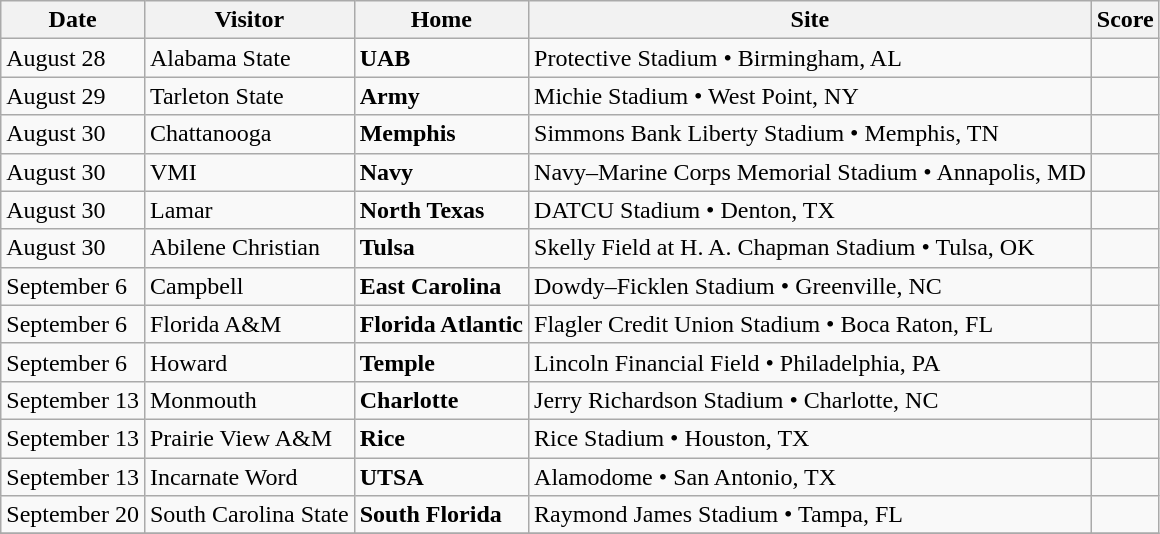<table class="wikitable">
<tr>
<th>Date</th>
<th>Visitor</th>
<th>Home</th>
<th>Site</th>
<th>Score</th>
</tr>
<tr>
<td>August 28</td>
<td>Alabama State</td>
<td><strong>UAB</strong></td>
<td>Protective Stadium • Birmingham, AL</td>
<td> </td>
</tr>
<tr>
<td>August 29</td>
<td>Tarleton State</td>
<td><strong>Army</strong></td>
<td>Michie Stadium • West Point, NY</td>
<td> </td>
</tr>
<tr>
<td>August 30</td>
<td>Chattanooga</td>
<td><strong>Memphis</strong></td>
<td>Simmons Bank Liberty Stadium • Memphis, TN</td>
<td> </td>
</tr>
<tr>
<td>August 30</td>
<td>VMI</td>
<td><strong>Navy</strong></td>
<td>Navy–Marine Corps Memorial Stadium • Annapolis, MD</td>
<td> </td>
</tr>
<tr>
<td>August 30</td>
<td>Lamar</td>
<td><strong>North Texas</strong></td>
<td>DATCU Stadium • Denton, TX</td>
<td> </td>
</tr>
<tr>
<td>August 30</td>
<td>Abilene Christian</td>
<td><strong>Tulsa</strong></td>
<td>Skelly Field at H. A. Chapman Stadium • Tulsa, OK</td>
<td> </td>
</tr>
<tr>
<td>September 6</td>
<td>Campbell</td>
<td><strong>East Carolina</strong></td>
<td>Dowdy–Ficklen Stadium • Greenville, NC</td>
<td> </td>
</tr>
<tr>
<td>September 6</td>
<td>Florida A&M</td>
<td><strong>Florida Atlantic</strong></td>
<td>Flagler Credit Union Stadium • Boca Raton, FL</td>
<td> </td>
</tr>
<tr>
<td>September 6</td>
<td>Howard</td>
<td><strong>Temple</strong></td>
<td>Lincoln Financial Field • Philadelphia, PA</td>
<td> </td>
</tr>
<tr>
<td>September 13</td>
<td>Monmouth</td>
<td><strong>Charlotte</strong></td>
<td>Jerry Richardson Stadium • Charlotte, NC</td>
<td> </td>
</tr>
<tr>
<td>September 13</td>
<td>Prairie View A&M</td>
<td><strong>Rice</strong></td>
<td>Rice Stadium • Houston, TX</td>
<td> </td>
</tr>
<tr>
<td>September 13</td>
<td>Incarnate Word</td>
<td><strong>UTSA</strong></td>
<td>Alamodome • San Antonio, TX</td>
<td> </td>
</tr>
<tr>
<td>September 20</td>
<td>South Carolina State</td>
<td><strong>South Florida</strong></td>
<td>Raymond James Stadium • Tampa, FL</td>
<td> </td>
</tr>
<tr>
</tr>
</table>
